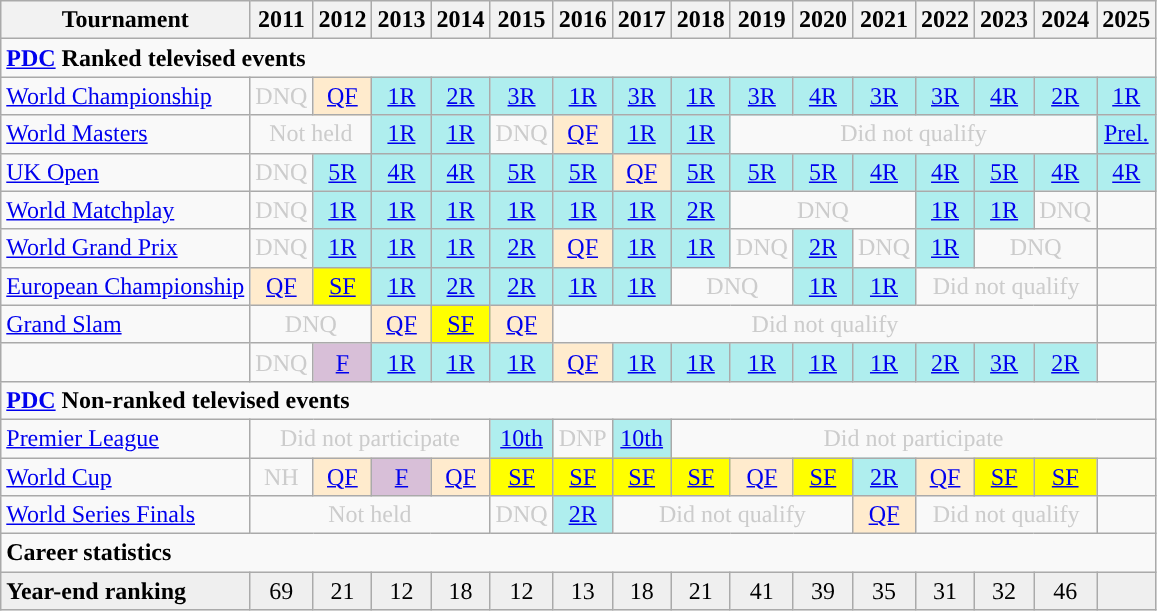<table class=wikitable style=text-align:center;>
<tr>
<th>Tournament</th>
<th>2011</th>
<th>2012</th>
<th>2013</th>
<th>2014</th>
<th>2015</th>
<th>2016</th>
<th>2017</th>
<th>2018</th>
<th>2019</th>
<th>2020</th>
<th>2021</th>
<th>2022</th>
<th>2023</th>
<th>2024</th>
<th>2025</th>
</tr>
<tr>
<td colspan="26" align="left"><strong><a href='#'>PDC</a> Ranked televised events</strong></td>
</tr>
<tr>
<td align=left><a href='#'>World Championship</a></td>
<td style="text-align:center; color:#ccc;">DNQ</td>
<td style="text-align:center; background:#ffebcd;"><a href='#'>QF</a></td>
<td style="text-align:center; background:#afeeee;"><a href='#'>1R</a></td>
<td style="text-align:center; background:#afeeee;"><a href='#'>2R</a></td>
<td style="text-align:center; background:#afeeee;"><a href='#'>3R</a></td>
<td style="text-align:center; background:#afeeee;"><a href='#'>1R</a></td>
<td style="text-align:center; background:#afeeee;"><a href='#'>3R</a></td>
<td style="text-align:center; background:#afeeee;"><a href='#'>1R</a></td>
<td style="text-align:center; background:#afeeee;"><a href='#'>3R</a></td>
<td style="text-align:center; background:#afeeee;"><a href='#'>4R</a></td>
<td style="text-align:center; background:#afeeee;"><a href='#'>3R</a></td>
<td style="text-align:center; background:#afeeee;"><a href='#'>3R</a></td>
<td style="text-align:center; background:#afeeee;"><a href='#'>4R</a></td>
<td style="text-align:center; background:#afeeee;"><a href='#'>2R</a></td>
<td style="text-align:center; background:#afeeee;"><a href='#'>1R</a></td>
</tr>
<tr>
<td align=left><a href='#'>World Masters</a></td>
<td colspan="2" style="text-align:center; color:#ccc;">Not held</td>
<td style="text-align:center; background:#afeeee;"><a href='#'>1R</a></td>
<td style="text-align:center; background:#afeeee;"><a href='#'>1R</a></td>
<td style="text-align:center; color:#ccc;">DNQ</td>
<td style="text-align:center; background:#ffebcd;"><a href='#'>QF</a></td>
<td style="text-align:center; background:#afeeee;"><a href='#'>1R</a></td>
<td style="text-align:center; background:#afeeee;"><a href='#'>1R</a></td>
<td colspan="6" style="text-align:center; color:#ccc;">Did not qualify</td>
<td style="text-align:center; background:#afeeee;"><a href='#'>Prel.</a></td>
</tr>
<tr>
<td align=left><a href='#'>UK Open</a></td>
<td style="text-align:center; color:#ccc;">DNQ</td>
<td style="text-align:center; background:#afeeee;"><a href='#'>5R</a></td>
<td style="text-align:center; background:#afeeee;"><a href='#'>4R</a></td>
<td style="text-align:center; background:#afeeee;"><a href='#'>4R</a></td>
<td style="text-align:center; background:#afeeee;"><a href='#'>5R</a></td>
<td style="text-align:center; background:#afeeee;"><a href='#'>5R</a></td>
<td style="text-align:center; background:#ffebcd;"><a href='#'>QF</a></td>
<td style="text-align:center; background:#afeeee;"><a href='#'>5R</a></td>
<td style="text-align:center; background:#afeeee;"><a href='#'>5R</a></td>
<td style="text-align:center; background:#afeeee;"><a href='#'>5R</a></td>
<td style="text-align:center; background:#afeeee;"><a href='#'>4R</a></td>
<td style="text-align:center; background:#afeeee;"><a href='#'>4R</a></td>
<td style="text-align:center; background:#afeeee;"><a href='#'>5R</a></td>
<td style="text-align:center; background:#afeeee;"><a href='#'>4R</a></td>
<td style="text-align:center; background:#afeeee;"><a href='#'>4R</a></td>
</tr>
<tr>
<td align=left><a href='#'>World Matchplay</a></td>
<td style="text-align:center; color:#ccc;">DNQ</td>
<td style="text-align:center; background:#afeeee;"><a href='#'>1R</a></td>
<td style="text-align:center; background:#afeeee;"><a href='#'>1R</a></td>
<td style="text-align:center; background:#afeeee;"><a href='#'>1R</a></td>
<td style="text-align:center; background:#afeeee;"><a href='#'>1R</a></td>
<td style="text-align:center; background:#afeeee;"><a href='#'>1R</a></td>
<td style="text-align:center; background:#afeeee;"><a href='#'>1R</a></td>
<td style="text-align:center; background:#afeeee;"><a href='#'>2R</a></td>
<td colspan="3" style="text-align:center; color:#ccc;">DNQ</td>
<td style="text-align:center; background:#afeeee;"><a href='#'>1R</a></td>
<td style="text-align:center; background:#afeeee;"><a href='#'>1R</a></td>
<td style="color:#ccc; text-align:center; color:#ccc;">DNQ</td>
<td></td>
</tr>
<tr>
<td align=left><a href='#'>World Grand Prix</a></td>
<td style="text-align:center; color:#ccc;">DNQ</td>
<td style="text-align:center; background:#afeeee;"><a href='#'>1R</a></td>
<td style="text-align:center; background:#afeeee;"><a href='#'>1R</a></td>
<td style="text-align:center; background:#afeeee;"><a href='#'>1R</a></td>
<td style="text-align:center; background:#afeeee;"><a href='#'>2R</a></td>
<td style="text-align:center; background:#ffebcd;"><a href='#'>QF</a></td>
<td style="text-align:center; background:#afeeee;"><a href='#'>1R</a></td>
<td style="text-align:center; background:#afeeee;"><a href='#'>1R</a></td>
<td style="text-align:center; color:#ccc;">DNQ</td>
<td style="text-align:center; background:#afeeee;"><a href='#'>2R</a></td>
<td style="text-align:center; color:#ccc;">DNQ</td>
<td style="text-align:center; background:#afeeee;"><a href='#'>1R</a></td>
<td colspan="2" style="text-align:center; color:#ccc;">DNQ</td>
<td></td>
</tr>
<tr>
<td align=left><a href='#'>European Championship</a></td>
<td style="text-align:center; background:#ffebcd;"><a href='#'>QF</a></td>
<td style="text-align:center; background:yellow;"><a href='#'>SF</a></td>
<td style="text-align:center; background:#afeeee;"><a href='#'>1R</a></td>
<td style="text-align:center; background:#afeeee;"><a href='#'>2R</a></td>
<td style="text-align:center; background:#afeeee;"><a href='#'>2R</a></td>
<td style="text-align:center; background:#afeeee;"><a href='#'>1R</a></td>
<td style="text-align:center; background:#afeeee;"><a href='#'>1R</a></td>
<td colspan="2" style="text-align:center; color:#ccc;">DNQ</td>
<td style="text-align:center; background:#afeeee;"><a href='#'>1R</a></td>
<td style="text-align:center; background:#afeeee;"><a href='#'>1R</a></td>
<td colspan="3" style="text-align:center; color:#ccc;">Did not qualify</td>
<td></td>
</tr>
<tr>
<td align=left><a href='#'>Grand Slam</a></td>
<td colspan="2" style="text-align:center; color:#ccc;">DNQ</td>
<td style="text-align:center; background:#ffebcd;"><a href='#'>QF</a></td>
<td style="text-align:center; background:yellow;"><a href='#'>SF</a></td>
<td style="text-align:center; background:#ffebcd;"><a href='#'>QF</a></td>
<td colspan="9" style="text-align:center; color:#ccc;">Did not qualify</td>
<td></td>
</tr>
<tr>
<td align=left></td>
<td style="text-align:center; color:#ccc;">DNQ</td>
<td style="text-align:center; background:thistle;"><a href='#'>F</a></td>
<td style="text-align:center; background:#afeeee;"><a href='#'>1R</a></td>
<td style="text-align:center; background:#afeeee;"><a href='#'>1R</a></td>
<td style="text-align:center; background:#afeeee;"><a href='#'>1R</a></td>
<td style="text-align:center; background:#ffebcd;"><a href='#'>QF</a></td>
<td style="text-align:center; background:#afeeee;"><a href='#'>1R</a></td>
<td style="text-align:center; background:#afeeee;"><a href='#'>1R</a></td>
<td style="text-align:center; background:#afeeee;"><a href='#'>1R</a></td>
<td style="text-align:center; background:#afeeee;"><a href='#'>1R</a></td>
<td style="text-align:center; background:#afeeee;"><a href='#'>1R</a></td>
<td style="text-align:center; background:#afeeee;"><a href='#'>2R</a></td>
<td style="text-align:center; background:#afeeee;"><a href='#'>3R</a></td>
<td style="text-align:center; background:#afeeee;"><a href='#'>2R</a></td>
<td></td>
</tr>
<tr>
<td colspan="26" align="left"><strong><a href='#'>PDC</a> Non-ranked televised events</strong></td>
</tr>
<tr>
<td align=left><a href='#'>Premier League</a></td>
<td colspan="4" style="text-align:center; color:#ccc;">Did not participate</td>
<td style="text-align:center; background:#afeeee;"><a href='#'>10th</a></td>
<td style="text-align:center; color:#ccc;">DNP</td>
<td style="text-align:center; background:#afeeee;"><a href='#'>10th</a></td>
<td colspan="8" style="text-align:center; color:#ccc;">Did not participate</td>
</tr>
<tr>
<td align=left><a href='#'>World Cup</a></td>
<td style="text-align:center; color:#ccc;">NH</td>
<td style="text-align:center; background:#ffebcd;"><a href='#'>QF</a></td>
<td style="text-align:center; background:thistle;"><a href='#'>F</a></td>
<td style="text-align:center; background:#ffebcd;"><a href='#'>QF</a></td>
<td style="text-align:center; background:yellow;"><a href='#'>SF</a></td>
<td style="text-align:center; background:yellow;"><a href='#'>SF</a></td>
<td style="text-align:center; background:yellow;"><a href='#'>SF</a></td>
<td style="text-align:center; background:yellow;"><a href='#'>SF</a></td>
<td style="text-align:center; background:#ffebcd;"><a href='#'>QF</a></td>
<td style="text-align:center; background:yellow;"><a href='#'>SF</a></td>
<td style="text-align:center; background:#afeeee;"><a href='#'>2R</a></td>
<td style="text-align:center; background:#ffebcd;"><a href='#'>QF</a></td>
<td style="text-align:center; background:yellow;"><a href='#'>SF</a></td>
<td style="text-align:center; background:yellow;"><a href='#'>SF</a></td>
<td></td>
</tr>
<tr>
<td align=left><a href='#'>World Series Finals</a></td>
<td colspan="4" style="text-align:center; color:#ccc;">Not held</td>
<td style="text-align:center; color:#ccc;">DNQ</td>
<td style="text-align:center; background:#afeeee;"><a href='#'>2R</a></td>
<td colspan="4" style="text-align:center; color:#ccc;">Did not qualify</td>
<td style="text-align:center; background:#ffebcd;"><a href='#'>QF</a></td>
<td colspan="3" style="text-align:center; color:#ccc;">Did not qualify</td>
<td></td>
</tr>
<tr>
<td colspan="26" align="left"><strong>Career statistics</strong></td>
</tr>
<tr bgcolor="efefef">
<td align="left"><strong>Year-end ranking</strong></td>
<td style="text-align:center;">69</td>
<td style="text-align:center;">21</td>
<td style="text-align:center;">12</td>
<td style="text-align:center;">18</td>
<td style="text-align:center;">12</td>
<td style="text-align:center;">13</td>
<td style="text-align:center;">18</td>
<td style="text-align:center;">21</td>
<td style="text-align:center;">41</td>
<td style="text-align:center;">39</td>
<td style="text-align:center;">35</td>
<td style="text-align:center;">31</td>
<td style="text-align:center;">32</td>
<td style="text-align:center;">46</td>
<td></td>
</tr>
</table>
